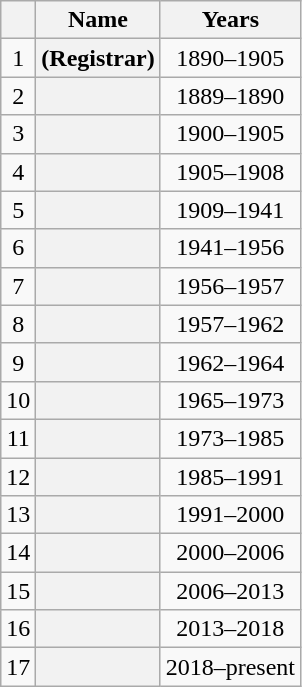<table class="wikitable sortable plainrowheaders">
<tr>
<th scope="col"></th>
<th scope="col">Name</th>
<th scope="col">Years</th>
</tr>
<tr>
<td align="center">1</td>
<th scope="row"> (Registrar)</th>
<td align="center">1890–1905</td>
</tr>
<tr>
<td align="center">2</td>
<th scope="row"></th>
<td align="center">1889–1890</td>
</tr>
<tr>
<td align="center">3</td>
<th scope="row"></th>
<td align="center">1900–1905</td>
</tr>
<tr>
<td align="center">4</td>
<th scope="row"></th>
<td align="center">1905–1908</td>
</tr>
<tr>
<td align="center">5</td>
<th scope="row"></th>
<td align="center">1909–1941</td>
</tr>
<tr>
<td align="center">6</td>
<th scope="row"></th>
<td align="center">1941–1956</td>
</tr>
<tr>
<td align="center">7</td>
<th scope="row"></th>
<td align="center">1956–1957</td>
</tr>
<tr>
<td align="center">8</td>
<th scope="row"></th>
<td align="center">1957–1962</td>
</tr>
<tr>
<td align="center">9</td>
<th scope="row"></th>
<td align="center">1962–1964</td>
</tr>
<tr>
<td align="center">10</td>
<th scope="row"></th>
<td align="center">1965–1973</td>
</tr>
<tr>
<td align="center">11</td>
<th scope="row"></th>
<td align="center">1973–1985</td>
</tr>
<tr>
<td align="center">12</td>
<th scope="row"></th>
<td align="center">1985–1991</td>
</tr>
<tr>
<td align="center">13</td>
<th scope="row"></th>
<td align="center">1991–2000</td>
</tr>
<tr>
<td align="center">14</td>
<th scope="row"></th>
<td align="center">2000–2006</td>
</tr>
<tr>
<td align="center">15</td>
<th scope="row"></th>
<td align="center">2006–2013</td>
</tr>
<tr>
<td align="center">16</td>
<th scope="row"></th>
<td align="center">2013–2018</td>
</tr>
<tr>
<td align="center">17</td>
<th scope="row"></th>
<td align="center">2018–present</td>
</tr>
</table>
